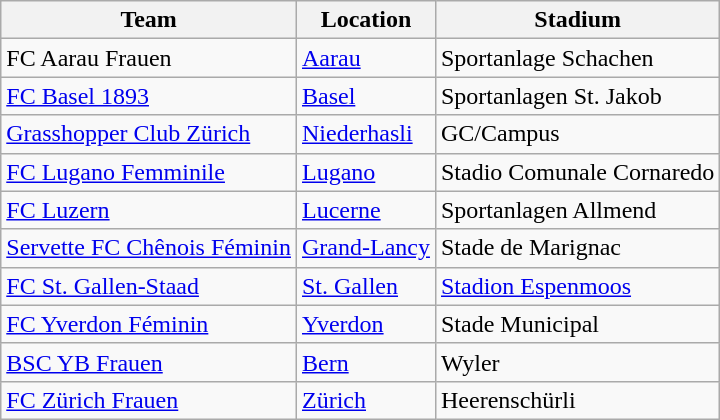<table class="wikitable sortable">
<tr>
<th>Team</th>
<th>Location</th>
<th>Stadium</th>
</tr>
<tr>
<td>FC Aarau Frauen</td>
<td><a href='#'>Aarau</a></td>
<td>Sportanlage Schachen</td>
</tr>
<tr>
<td><a href='#'>FC Basel 1893</a></td>
<td><a href='#'>Basel</a></td>
<td>Sportanlagen St. Jakob</td>
</tr>
<tr>
<td><a href='#'>Grasshopper Club Zürich</a></td>
<td><a href='#'>Niederhasli</a></td>
<td>GC/Campus</td>
</tr>
<tr>
<td><a href='#'>FC Lugano Femminile</a></td>
<td><a href='#'>Lugano</a></td>
<td>Stadio Comunale Cornaredo</td>
</tr>
<tr>
<td><a href='#'>FC Luzern</a></td>
<td><a href='#'>Lucerne</a></td>
<td>Sportanlagen Allmend</td>
</tr>
<tr>
<td><a href='#'>Servette FC Chênois Féminin</a></td>
<td><a href='#'>Grand-Lancy</a></td>
<td>Stade de Marignac</td>
</tr>
<tr>
<td><a href='#'>FC St. Gallen-Staad</a></td>
<td><a href='#'>St. Gallen</a></td>
<td><a href='#'>Stadion Espenmoos</a></td>
</tr>
<tr>
<td><a href='#'>FC Yverdon Féminin</a></td>
<td><a href='#'>Yverdon</a></td>
<td>Stade Municipal</td>
</tr>
<tr>
<td><a href='#'>BSC YB Frauen</a></td>
<td><a href='#'>Bern</a></td>
<td>Wyler</td>
</tr>
<tr>
<td><a href='#'>FC Zürich Frauen</a></td>
<td><a href='#'>Zürich</a></td>
<td>Heerenschürli</td>
</tr>
</table>
